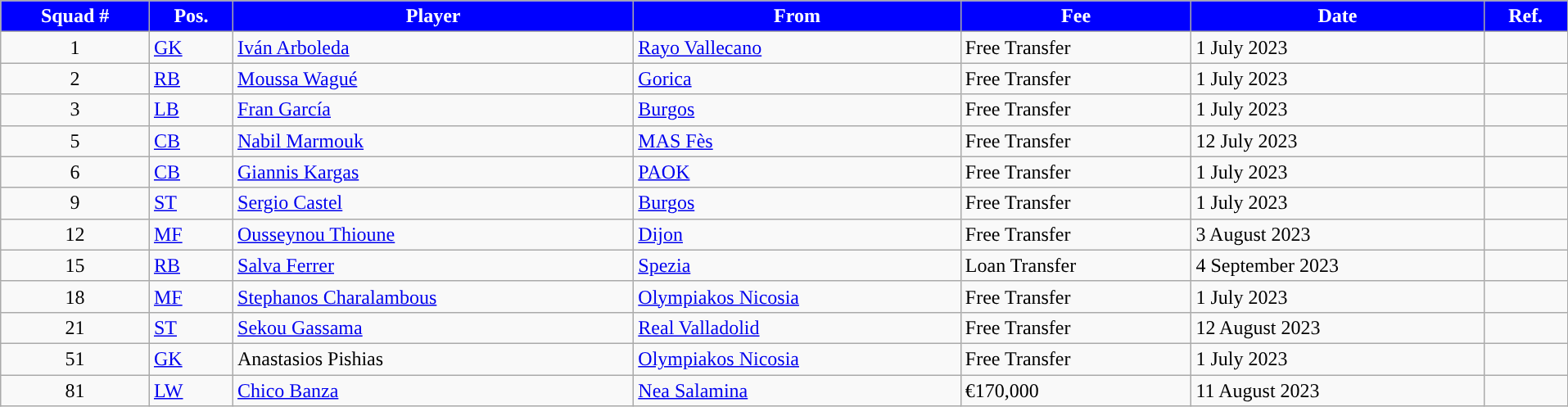<table class="wikitable sortable" style="width:101%; text-align:center; font-size:100%; text-align:left;">
<tr>
<th style="background:#0000FF; color:#FFFFFF; ">Squad #</th>
<th style="background:#0000FF; color:#FFFFFF; ">Pos.</th>
<th style="background:#0000FF; color:#FFFFFF; ">Player</th>
<th style="background:#0000FF; color:#FFFFFF; ">From</th>
<th style="background:#0000FF; color:#FFFFFF; ">Fee</th>
<th style="background:#0000FF; color:#FFFFFF; ">Date</th>
<th style="background:#0000FF; color:#FFFFFF; ">Ref.</th>
</tr>
<tr>
<td align="center">1</td>
<td><a href='#'>GK</a></td>
<td> <a href='#'>Iván Arboleda</a></td>
<td> <a href='#'>Rayo Vallecano</a></td>
<td>Free Transfer</td>
<td>1 July 2023</td>
<td></td>
</tr>
<tr>
<td align="center">2</td>
<td><a href='#'>RB</a></td>
<td> <a href='#'>Moussa Wagué</a></td>
<td> <a href='#'>Gorica</a></td>
<td>Free Transfer</td>
<td>1 July 2023</td>
<td></td>
</tr>
<tr>
<td align="center">3</td>
<td><a href='#'>LB</a></td>
<td> <a href='#'>Fran García</a></td>
<td> <a href='#'>Burgos</a></td>
<td>Free Transfer</td>
<td>1 July 2023</td>
<td></td>
</tr>
<tr>
<td align="center">5</td>
<td><a href='#'>CB</a></td>
<td> <a href='#'>Nabil Marmouk</a></td>
<td> <a href='#'>MAS Fès</a></td>
<td>Free Transfer</td>
<td>12 July 2023</td>
<td></td>
</tr>
<tr>
<td align="center">6</td>
<td><a href='#'>CB</a></td>
<td> <a href='#'>Giannis Kargas</a></td>
<td> <a href='#'>PAOK</a></td>
<td>Free Transfer</td>
<td>1 July 2023</td>
<td></td>
</tr>
<tr>
<td align="center">9</td>
<td><a href='#'>ST</a></td>
<td> <a href='#'>Sergio Castel</a></td>
<td> <a href='#'>Burgos</a></td>
<td>Free Transfer</td>
<td>1 July 2023</td>
<td></td>
</tr>
<tr>
<td align="center">12</td>
<td><a href='#'>MF</a></td>
<td> <a href='#'>Ousseynou Thioune</a></td>
<td> <a href='#'>Dijon</a></td>
<td>Free Transfer</td>
<td>3 August 2023</td>
<td></td>
</tr>
<tr>
<td align="center">15</td>
<td><a href='#'>RB</a></td>
<td> <a href='#'>Salva Ferrer</a></td>
<td> <a href='#'>Spezia</a></td>
<td>Loan Transfer</td>
<td>4 September 2023</td>
<td></td>
</tr>
<tr>
<td align="center">18</td>
<td><a href='#'>MF</a></td>
<td> <a href='#'>Stephanos Charalambous</a></td>
<td> <a href='#'>Olympiakos Nicosia</a></td>
<td>Free Transfer</td>
<td>1 July 2023</td>
<td></td>
</tr>
<tr>
<td align="center">21</td>
<td><a href='#'>ST</a></td>
<td> <a href='#'>Sekou Gassama</a></td>
<td> <a href='#'>Real Valladolid</a></td>
<td>Free Transfer</td>
<td>12 August 2023</td>
<td></td>
</tr>
<tr>
<td align="center">51</td>
<td><a href='#'>GK</a></td>
<td> Anastasios Pishias</td>
<td> <a href='#'>Olympiakos Nicosia</a></td>
<td>Free Transfer</td>
<td>1 July 2023</td>
<td></td>
</tr>
<tr>
<td align="center">81</td>
<td><a href='#'>LW</a></td>
<td> <a href='#'>Chico Banza</a></td>
<td> <a href='#'>Nea Salamina</a></td>
<td>€170,000</td>
<td>11 August 2023</td>
<td></td>
</tr>
</table>
